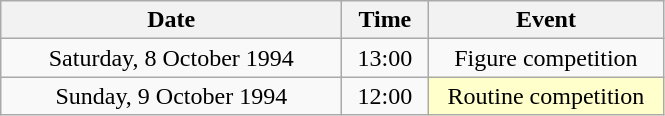<table class = "wikitable" style="text-align:center;">
<tr>
<th width=220>Date</th>
<th width=50>Time</th>
<th width=150>Event</th>
</tr>
<tr>
<td>Saturday, 8 October 1994</td>
<td>13:00</td>
<td>Figure competition</td>
</tr>
<tr>
<td>Sunday, 9 October 1994</td>
<td>12:00</td>
<td bgcolor=ffffcc>Routine competition</td>
</tr>
</table>
